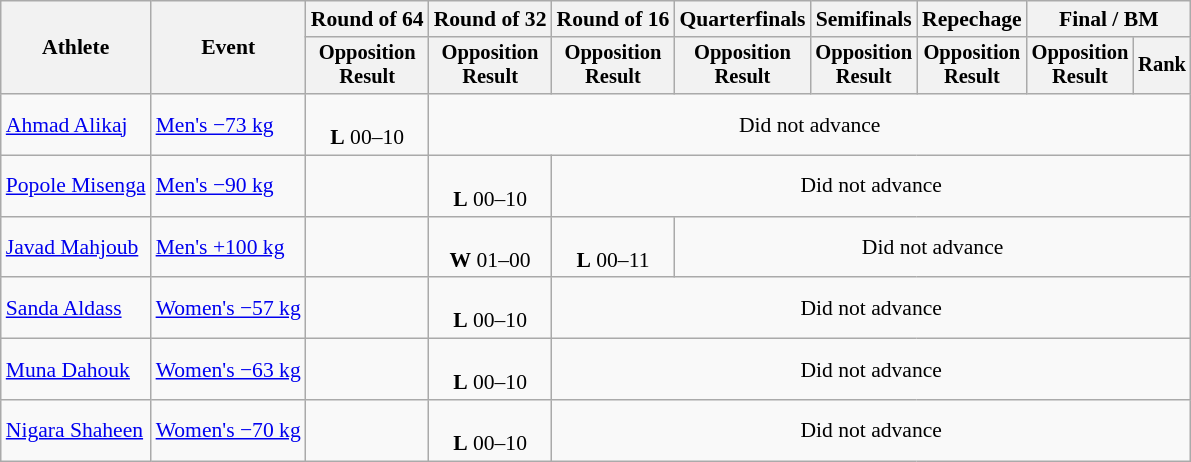<table class="wikitable" style="font-size:90%">
<tr>
<th rowspan="2">Athlete</th>
<th rowspan="2">Event</th>
<th>Round of 64</th>
<th>Round of 32</th>
<th>Round of 16</th>
<th>Quarterfinals</th>
<th>Semifinals</th>
<th>Repechage</th>
<th colspan="2">Final / <abbr>BM</abbr></th>
</tr>
<tr style="font-size:95%">
<th>Opposition<br>Result</th>
<th>Opposition<br>Result</th>
<th>Opposition<br>Result</th>
<th>Opposition<br>Result</th>
<th>Opposition<br>Result</th>
<th>Opposition<br>Result</th>
<th>Opposition<br>Result</th>
<th>Rank</th>
</tr>
<tr align=center>
<td align=left><a href='#'>Ahmad Alikaj</a></td>
<td align=left><a href='#'>Men's −73 kg</a></td>
<td><br><strong>L</strong> 00–10</td>
<td colspan=7>Did not advance</td>
</tr>
<tr align=center>
<td align=left><a href='#'>Popole Misenga</a></td>
<td align=left><a href='#'>Men's −90 kg</a></td>
<td></td>
<td><br><strong>L</strong> 00–10</td>
<td colspan=6>Did not advance</td>
</tr>
<tr align=center>
<td align=left><a href='#'>Javad Mahjoub</a></td>
<td align=left><a href='#'>Men's +100 kg</a></td>
<td></td>
<td><br><strong>W</strong> 01–00</td>
<td><br><strong>L</strong> 00–11</td>
<td colspan=6>Did not advance</td>
</tr>
<tr align=center>
<td align=left><a href='#'>Sanda Aldass</a></td>
<td align=left><a href='#'>Women's −57 kg</a></td>
<td></td>
<td><br><strong>L</strong> 00–10</td>
<td colspan=6>Did not advance</td>
</tr>
<tr align=center>
<td align=left><a href='#'>Muna Dahouk</a></td>
<td align=left><a href='#'>Women's −63 kg</a></td>
<td></td>
<td><br><strong>L</strong> 00–10</td>
<td colspan=6>Did not advance</td>
</tr>
<tr align=center>
<td align=left><a href='#'>Nigara Shaheen</a></td>
<td align=left><a href='#'>Women's −70 kg</a></td>
<td></td>
<td><br><strong>L</strong> 00–10</td>
<td colspan=6>Did not advance</td>
</tr>
</table>
